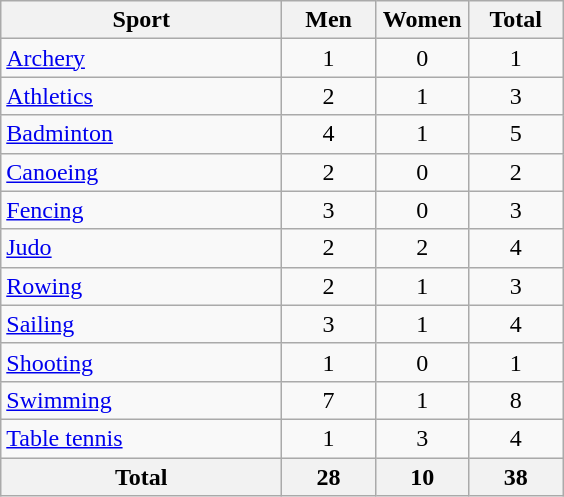<table class="wikitable sortable" style="text-align:center;">
<tr>
<th width=180>Sport</th>
<th width=55>Men</th>
<th width=55>Women</th>
<th width=55>Total</th>
</tr>
<tr>
<td align=left><a href='#'>Archery</a></td>
<td>1</td>
<td>0</td>
<td>1</td>
</tr>
<tr>
<td align=left><a href='#'>Athletics</a></td>
<td>2</td>
<td>1</td>
<td>3</td>
</tr>
<tr>
<td align=left><a href='#'>Badminton</a></td>
<td>4</td>
<td>1</td>
<td>5</td>
</tr>
<tr>
<td align=left><a href='#'>Canoeing</a></td>
<td>2</td>
<td>0</td>
<td>2</td>
</tr>
<tr>
<td align=left><a href='#'>Fencing</a></td>
<td>3</td>
<td>0</td>
<td>3</td>
</tr>
<tr>
<td align=left><a href='#'>Judo</a></td>
<td>2</td>
<td>2</td>
<td>4</td>
</tr>
<tr>
<td align=left><a href='#'>Rowing</a></td>
<td>2</td>
<td>1</td>
<td>3</td>
</tr>
<tr>
<td align=left><a href='#'>Sailing</a></td>
<td>3</td>
<td>1</td>
<td>4</td>
</tr>
<tr>
<td align=left><a href='#'>Shooting</a></td>
<td>1</td>
<td>0</td>
<td>1</td>
</tr>
<tr>
<td align=left><a href='#'>Swimming</a></td>
<td>7</td>
<td>1</td>
<td>8</td>
</tr>
<tr>
<td align=left><a href='#'>Table tennis</a></td>
<td>1</td>
<td>3</td>
<td>4</td>
</tr>
<tr>
<th>Total</th>
<th>28</th>
<th>10</th>
<th>38</th>
</tr>
</table>
